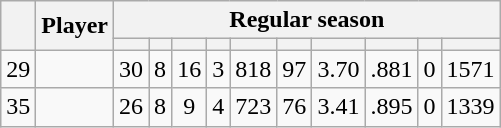<table class="wikitable plainrowheaders" style="text-align:center;">
<tr>
<th scope="col" rowspan="2"></th>
<th scope="col" rowspan="2">Player</th>
<th scope=colgroup colspan=10>Regular season</th>
</tr>
<tr>
<th scope="col"></th>
<th scope="col"></th>
<th scope="col"></th>
<th scope="col"></th>
<th scope="col"></th>
<th scope="col"></th>
<th scope="col"></th>
<th scope="col"></th>
<th scope="col"></th>
<th scope="col"></th>
</tr>
<tr>
<td scope="row">29</td>
<td align="left"></td>
<td>30</td>
<td>8</td>
<td>16</td>
<td>3</td>
<td>818</td>
<td>97</td>
<td>3.70</td>
<td>.881</td>
<td>0</td>
<td>1571</td>
</tr>
<tr>
<td scope="row">35</td>
<td align="left"></td>
<td>26</td>
<td>8</td>
<td>9</td>
<td>4</td>
<td>723</td>
<td>76</td>
<td>3.41</td>
<td>.895</td>
<td>0</td>
<td>1339</td>
</tr>
</table>
